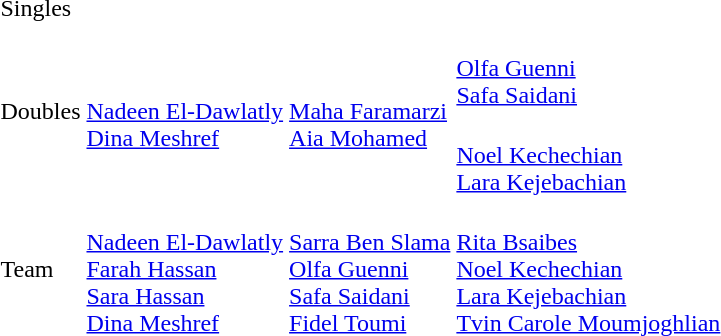<table>
<tr>
<td rowspan=2>Singles</td>
<td rowspan=2></td>
<td rowspan=2></td>
<td></td>
</tr>
<tr>
<td></td>
</tr>
<tr>
<td rowspan=2>Doubles</td>
<td rowspan=2><br><a href='#'>Nadeen El-Dawlatly</a><br><a href='#'>Dina Meshref</a></td>
<td rowspan=2><br><a href='#'>Maha Faramarzi</a><br><a href='#'>Aia Mohamed</a></td>
<td><br><a href='#'>Olfa Guenni</a><br><a href='#'>Safa Saidani</a></td>
</tr>
<tr>
<td><br><a href='#'>Noel Kechechian</a><br><a href='#'>Lara Kejebachian</a></td>
</tr>
<tr>
<td>Team</td>
<td><br><a href='#'>Nadeen El-Dawlatly</a><br><a href='#'>Farah Hassan</a><br><a href='#'>Sara Hassan</a><br><a href='#'>Dina Meshref</a></td>
<td><br><a href='#'>Sarra Ben Slama</a><br><a href='#'>Olfa Guenni</a><br><a href='#'>Safa Saidani</a><br><a href='#'>Fidel Toumi</a></td>
<td><br><a href='#'>Rita Bsaibes</a><br><a href='#'>Noel Kechechian</a><br><a href='#'>Lara Kejebachian</a><br><a href='#'>Tvin Carole Moumjoghlian</a></td>
</tr>
</table>
